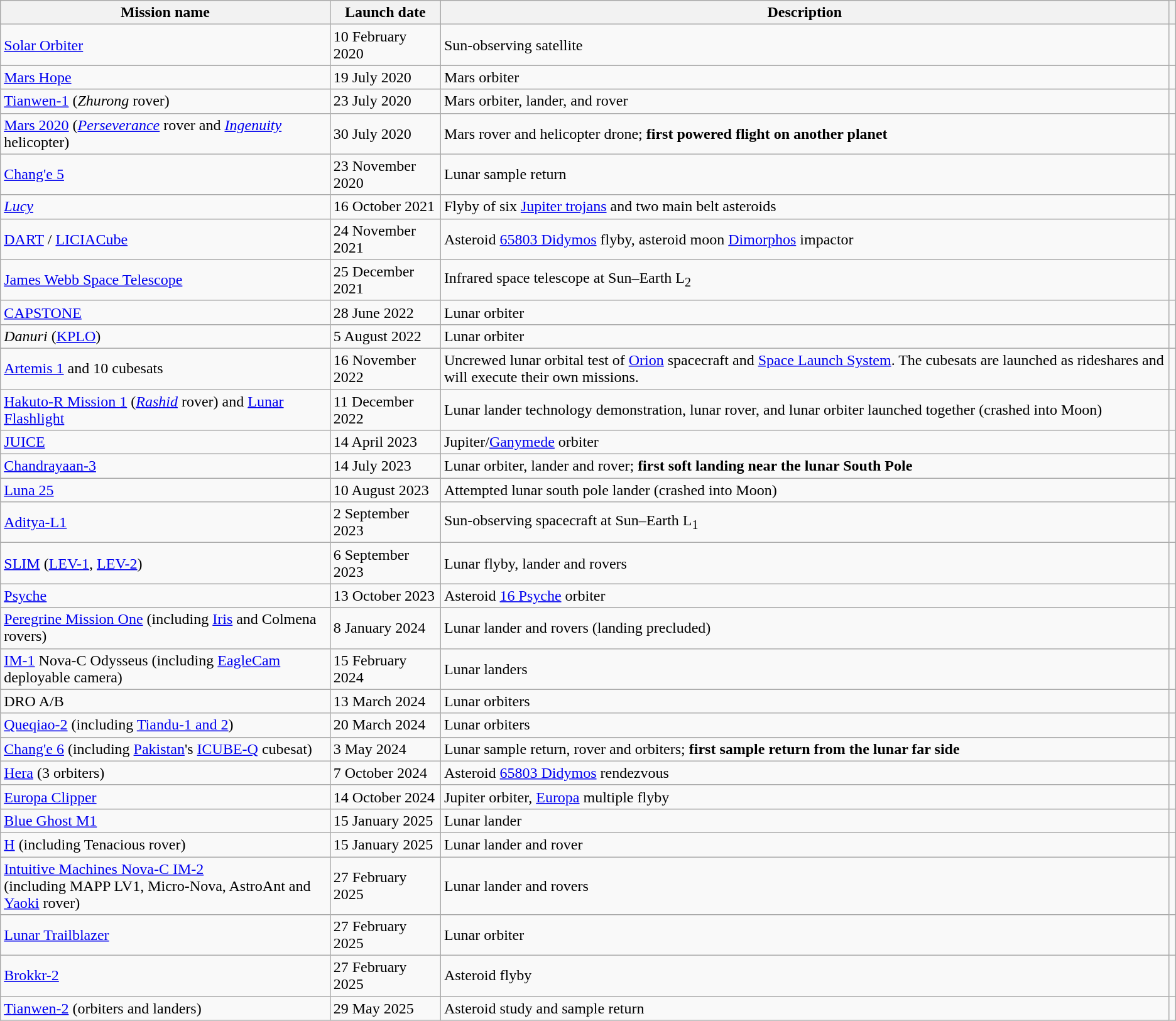<table class="wikitable sticky-header">
<tr>
<th>Mission name</th>
<th>Launch date</th>
<th>Description</th>
<th></th>
</tr>
<tr>
<td> <a href='#'>Solar Orbiter</a></td>
<td>10 February 2020</td>
<td>Sun-observing satellite</td>
<td></td>
</tr>
<tr>
<td> <a href='#'>Mars Hope</a></td>
<td>19 July 2020</td>
<td>Mars orbiter</td>
<td></td>
</tr>
<tr>
<td> <a href='#'>Tianwen-1</a> (<em>Zhurong</em> rover)</td>
<td>23 July 2020</td>
<td>Mars orbiter, lander, and rover</td>
<td></td>
</tr>
<tr>
<td> <a href='#'>Mars 2020</a> (<em><a href='#'>Perseverance</a></em> rover and <em><a href='#'>Ingenuity</a></em> helicopter)</td>
<td>30 July 2020</td>
<td>Mars rover and helicopter drone; <strong>first powered flight on another planet</strong></td>
<td></td>
</tr>
<tr>
<td> <a href='#'>Chang'e 5</a></td>
<td>23 November 2020</td>
<td>Lunar sample return</td>
<td></td>
</tr>
<tr>
<td> <em><a href='#'>Lucy</a></em></td>
<td>16 October 2021</td>
<td>Flyby of six <a href='#'>Jupiter trojans</a> and two main belt asteroids</td>
<td></td>
</tr>
<tr>
<td>  <a href='#'>DART</a> / <a href='#'>LICIACube</a></td>
<td>24 November 2021</td>
<td>Asteroid <a href='#'>65803 Didymos</a> flyby, asteroid moon <a href='#'>Dimorphos</a> impactor</td>
<td></td>
</tr>
<tr>
<td>   <a href='#'>James Webb Space Telescope</a></td>
<td>25 December 2021</td>
<td>Infrared space telescope at Sun–Earth L<sub>2</sub></td>
<td></td>
</tr>
<tr>
<td> <a href='#'>CAPSTONE</a></td>
<td>28 June 2022</td>
<td>Lunar orbiter</td>
<td></td>
</tr>
<tr>
<td>   <em>Danuri</em> (<a href='#'>KPLO</a>)</td>
<td>5 August 2022</td>
<td>Lunar orbiter</td>
<td></td>
</tr>
<tr>
<td> <a href='#'>Artemis 1</a> and 10 cubesats</td>
<td>16 November 2022</td>
<td>Uncrewed lunar orbital test of <a href='#'>Orion</a> spacecraft and <a href='#'>Space Launch System</a>. The cubesats are launched as rideshares and will execute their own missions.</td>
<td></td>
</tr>
<tr>
<td>  <a href='#'>Hakuto-R Mission 1</a> (<a href='#'><em>Rashid</em></a> rover) and <a href='#'>Lunar Flashlight</a></td>
<td>11 December 2022</td>
<td>Lunar lander technology demonstration, lunar rover, and lunar orbiter launched together (crashed into Moon)</td>
<td></td>
</tr>
<tr>
<td> <a href='#'>JUICE</a></td>
<td>14 April 2023</td>
<td>Jupiter/<a href='#'>Ganymede</a> orbiter</td>
<td></td>
</tr>
<tr>
<td> <a href='#'>Chandrayaan-3</a></td>
<td>14 July 2023</td>
<td>Lunar orbiter, lander and rover; <strong>first soft landing near the lunar South Pole</strong></td>
<td></td>
</tr>
<tr>
<td> <a href='#'>Luna 25</a></td>
<td>10 August 2023</td>
<td>Attempted lunar south pole lander (crashed into Moon)</td>
<td></td>
</tr>
<tr>
<td> <a href='#'>Aditya-L1</a></td>
<td>2 September 2023</td>
<td>Sun-observing spacecraft at Sun–Earth L<sub>1</sub></td>
<td></td>
</tr>
<tr>
<td> <a href='#'>SLIM</a> (<a href='#'>LEV-1</a>, <a href='#'>LEV-2</a>)</td>
<td>6 September 2023</td>
<td>Lunar flyby, lander and rovers</td>
<td></td>
</tr>
<tr>
<td> <a href='#'>Psyche</a></td>
<td>13 October 2023</td>
<td>Asteroid <a href='#'>16 Psyche</a> orbiter</td>
<td></td>
</tr>
<tr>
<td> <a href='#'>Peregrine Mission One</a> (including <a href='#'>Iris</a> and Colmena rovers)</td>
<td>8 January 2024</td>
<td>Lunar lander and rovers (landing precluded)</td>
<td></td>
</tr>
<tr>
<td> <a href='#'>IM-1</a> Nova-C Odysseus (including <a href='#'>EagleCam</a> deployable camera)</td>
<td>15 February 2024</td>
<td>Lunar landers</td>
<td></td>
</tr>
<tr>
<td> DRO A/B</td>
<td>13 March 2024</td>
<td>Lunar orbiters</td>
<td></td>
</tr>
<tr>
<td> <a href='#'>Queqiao-2</a> (including <a href='#'>Tiandu-1 and 2</a>)</td>
<td>20 March 2024</td>
<td>Lunar orbiters</td>
<td></td>
</tr>
<tr>
<td> <a href='#'>Chang'e 6</a> (including <a href='#'>Pakistan</a>'s <a href='#'>ICUBE-Q</a> cubesat)</td>
<td>3 May 2024</td>
<td>Lunar sample return, rover and orbiters; <strong>first sample return from the lunar far side</strong></td>
<td></td>
</tr>
<tr>
<td> <a href='#'>Hera</a> (3 orbiters)</td>
<td>7 October 2024</td>
<td>Asteroid <a href='#'>65803 Didymos</a> rendezvous</td>
<td></td>
</tr>
<tr>
<td> <a href='#'>Europa Clipper</a></td>
<td>14 October 2024</td>
<td>Jupiter orbiter, <a href='#'>Europa</a> multiple flyby</td>
<td></td>
</tr>
<tr>
<td> <a href='#'>Blue Ghost M1</a></td>
<td>15 January 2025</td>
<td>Lunar lander</td>
<td></td>
</tr>
<tr>
<td> <a href='#'>H</a> (including Tenacious rover)</td>
<td>15 January 2025</td>
<td>Lunar lander and rover</td>
<td></td>
</tr>
<tr>
<td> <a href='#'>Intuitive Machines Nova-C IM-2</a><br>(including MAPP LV1, Micro-Nova, AstroAnt and <a href='#'>Yaoki</a> rover)</td>
<td>27 February 2025</td>
<td>Lunar lander and rovers</td>
<td></td>
</tr>
<tr>
<td> <a href='#'>Lunar Trailblazer</a></td>
<td>27 February 2025</td>
<td>Lunar orbiter</td>
<td></td>
</tr>
<tr>
<td> <a href='#'>Brokkr-2</a></td>
<td>27 February 2025</td>
<td>Asteroid flyby</td>
<td></td>
</tr>
<tr>
<td> <a href='#'>Tianwen-2</a> (orbiters and landers)</td>
<td>29 May 2025</td>
<td>Asteroid study and sample return</td>
<td></td>
</tr>
</table>
